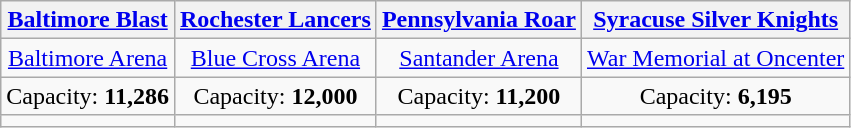<table class="wikitable" style="text-align:center">
<tr>
<th><a href='#'>Baltimore Blast</a></th>
<th><a href='#'>Rochester Lancers</a></th>
<th><a href='#'>Pennsylvania Roar</a></th>
<th><a href='#'>Syracuse Silver Knights</a></th>
</tr>
<tr>
<td><a href='#'>Baltimore Arena</a></td>
<td><a href='#'>Blue Cross Arena</a></td>
<td><a href='#'>Santander Arena</a></td>
<td><a href='#'>War Memorial at Oncenter</a></td>
</tr>
<tr>
<td>Capacity: <strong>11,286</strong></td>
<td>Capacity: <strong>12,000</strong></td>
<td>Capacity: <strong>11,200</strong></td>
<td>Capacity: <strong> 6,195</strong></td>
</tr>
<tr>
<td></td>
<td></td>
<td></td>
<td></td>
</tr>
</table>
